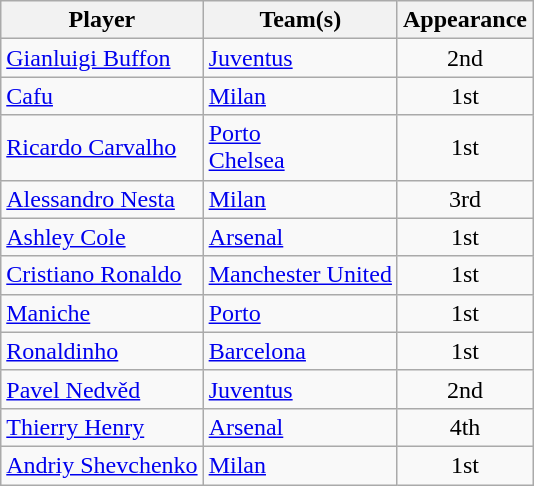<table class="wikitable">
<tr>
<th>Player</th>
<th>Team(s)</th>
<th>Appearance</th>
</tr>
<tr>
<td> <a href='#'>Gianluigi Buffon</a></td>
<td> <a href='#'>Juventus</a></td>
<td style="text-align:center;">2nd</td>
</tr>
<tr>
<td> <a href='#'>Cafu</a></td>
<td> <a href='#'>Milan</a></td>
<td style="text-align:center;">1st</td>
</tr>
<tr>
<td> <a href='#'>Ricardo Carvalho</a></td>
<td> <a href='#'>Porto</a> <br>  <a href='#'>Chelsea</a></td>
<td style="text-align:center;">1st</td>
</tr>
<tr>
<td> <a href='#'>Alessandro Nesta</a></td>
<td> <a href='#'>Milan</a></td>
<td style="text-align:center;">3rd</td>
</tr>
<tr>
<td> <a href='#'>Ashley Cole</a></td>
<td> <a href='#'>Arsenal</a></td>
<td style="text-align:center;">1st</td>
</tr>
<tr>
<td> <a href='#'>Cristiano Ronaldo</a></td>
<td> <a href='#'>Manchester United</a></td>
<td style="text-align:center;">1st</td>
</tr>
<tr>
<td> <a href='#'>Maniche</a></td>
<td> <a href='#'>Porto</a></td>
<td style="text-align:center;">1st</td>
</tr>
<tr>
<td> <a href='#'>Ronaldinho</a></td>
<td> <a href='#'>Barcelona</a></td>
<td style="text-align:center;">1st</td>
</tr>
<tr>
<td> <a href='#'>Pavel Nedvěd</a></td>
<td> <a href='#'>Juventus</a></td>
<td style="text-align:center;">2nd</td>
</tr>
<tr>
<td> <a href='#'>Thierry Henry</a></td>
<td> <a href='#'>Arsenal</a></td>
<td style="text-align:center;">4th</td>
</tr>
<tr>
<td> <a href='#'>Andriy Shevchenko</a></td>
<td> <a href='#'>Milan</a></td>
<td style="text-align:center;">1st</td>
</tr>
</table>
